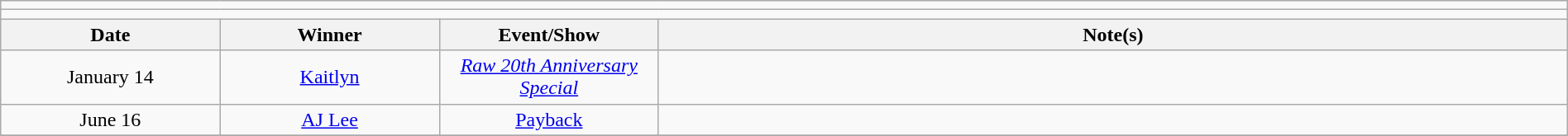<table class="wikitable" style="text-align:center; width:100%;">
<tr>
<td colspan="5"></td>
</tr>
<tr>
<td colspan="5"><strong></strong></td>
</tr>
<tr>
<th width=14%>Date</th>
<th width=14%>Winner</th>
<th width=14%>Event/Show</th>
<th width=58%>Note(s)</th>
</tr>
<tr>
<td>January 14</td>
<td><a href='#'>Kaitlyn</a></td>
<td><em><a href='#'>Raw 20th Anniversary Special</a></em></td>
<td></td>
</tr>
<tr>
<td>June 16</td>
<td><a href='#'>AJ Lee</a></td>
<td><a href='#'>Payback</a></td>
<td></td>
</tr>
<tr>
</tr>
</table>
